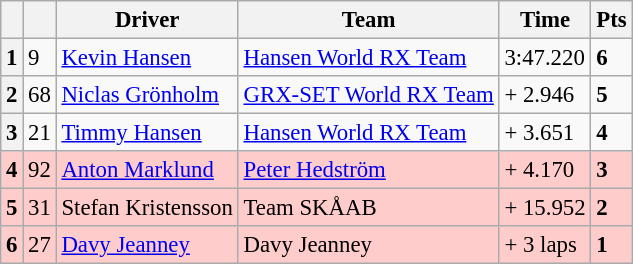<table class="wikitable" style="font-size:95%">
<tr>
<th></th>
<th></th>
<th>Driver</th>
<th>Team</th>
<th>Time</th>
<th>Pts</th>
</tr>
<tr>
<th>1</th>
<td>9</td>
<td> <a href='#'>Kevin Hansen</a></td>
<td><a href='#'>Hansen World RX Team</a></td>
<td>3:47.220</td>
<td><strong>6</strong></td>
</tr>
<tr>
<th>2</th>
<td>68</td>
<td> <a href='#'>Niclas Grönholm</a></td>
<td><a href='#'>GRX-SET World RX Team</a></td>
<td>+ 2.946</td>
<td><strong>5</strong></td>
</tr>
<tr>
<th>3</th>
<td>21</td>
<td> <a href='#'>Timmy Hansen</a></td>
<td><a href='#'>Hansen World RX Team</a></td>
<td>+ 3.651</td>
<td><strong>4</strong></td>
</tr>
<tr>
<th style="background:#ffcccc;">4</th>
<td style="background:#ffcccc;">92</td>
<td style="background:#ffcccc;"> <a href='#'>Anton Marklund</a></td>
<td style="background:#ffcccc;"><a href='#'>Peter Hedström</a></td>
<td style="background:#ffcccc;">+ 4.170</td>
<td style="background:#ffcccc;"><strong>3</strong></td>
</tr>
<tr>
<th style="background:#ffcccc;">5</th>
<td style="background:#ffcccc;">31</td>
<td style="background:#ffcccc;"> Stefan Kristensson</td>
<td style="background:#ffcccc;">Team SKÅAB</td>
<td style="background:#ffcccc;">+ 15.952</td>
<td style="background:#ffcccc;"><strong>2</strong></td>
</tr>
<tr>
<th style="background:#ffcccc;">6</th>
<td style="background:#ffcccc;">27</td>
<td style="background:#ffcccc;"> <a href='#'>Davy Jeanney</a></td>
<td style="background:#ffcccc;">Davy Jeanney</td>
<td style="background:#ffcccc;">+ 3 laps</td>
<td style="background:#ffcccc;"><strong>1</strong></td>
</tr>
</table>
